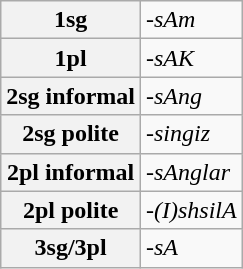<table class="wikitable">
<tr>
<th>1sg</th>
<td><em>-sAm</em></td>
</tr>
<tr>
<th>1pl</th>
<td><em>-sAK</em></td>
</tr>
<tr>
<th>2sg informal</th>
<td><em>-sAng</em></td>
</tr>
<tr>
<th>2sg polite</th>
<td><em>-singiz</em></td>
</tr>
<tr>
<th>2pl informal</th>
<td><em>-sAnglar</em></td>
</tr>
<tr>
<th>2pl polite</th>
<td><em>-(I)shsilA</em></td>
</tr>
<tr>
<th>3sg/3pl</th>
<td><em>-sA</em></td>
</tr>
</table>
